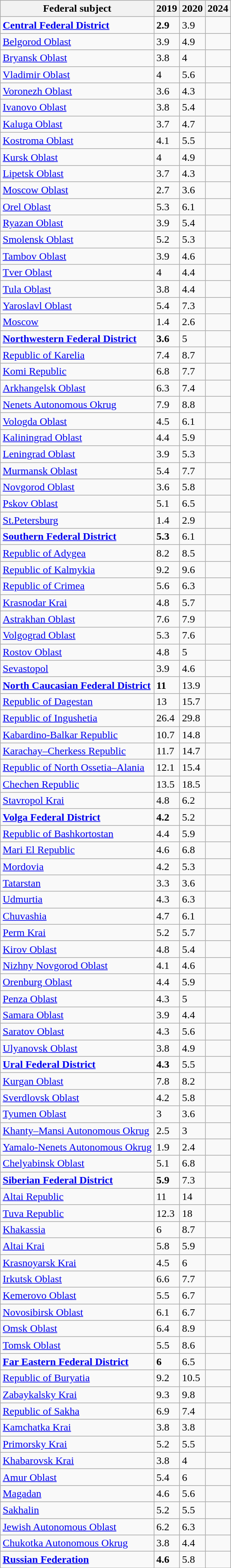<table class="wikitable sortable">
<tr>
<th>Federal subject</th>
<th>2019</th>
<th>2020</th>
<th>2024</th>
</tr>
<tr>
<td><strong><a href='#'>Central Federal District</a></strong></td>
<td><strong>2.9</strong></td>
<td>3.9</td>
<td></td>
</tr>
<tr>
<td><a href='#'>Belgorod Oblast</a></td>
<td>3.9</td>
<td>4.9</td>
<td></td>
</tr>
<tr>
<td><a href='#'>Bryansk Oblast</a></td>
<td>3.8</td>
<td>4</td>
<td></td>
</tr>
<tr>
<td><a href='#'>Vladimir Oblast</a></td>
<td>4</td>
<td>5.6</td>
<td></td>
</tr>
<tr>
<td><a href='#'>Voronezh Oblast</a></td>
<td>3.6</td>
<td>4.3</td>
<td></td>
</tr>
<tr>
<td><a href='#'>Ivanovo Oblast</a></td>
<td>3.8</td>
<td>5.4</td>
<td></td>
</tr>
<tr>
<td><a href='#'>Kaluga Oblast</a></td>
<td>3.7</td>
<td>4.7</td>
<td></td>
</tr>
<tr>
<td><a href='#'>Kostroma Oblast</a></td>
<td>4.1</td>
<td>5.5</td>
<td></td>
</tr>
<tr>
<td><a href='#'>Kursk Oblast</a></td>
<td>4</td>
<td>4.9</td>
<td></td>
</tr>
<tr>
<td><a href='#'>Lipetsk Oblast</a></td>
<td>3.7</td>
<td>4.3</td>
<td></td>
</tr>
<tr>
<td><a href='#'>Moscow Oblast</a></td>
<td>2.7</td>
<td>3.6</td>
<td></td>
</tr>
<tr>
<td><a href='#'>Orel Oblast</a></td>
<td>5.3</td>
<td>6.1</td>
<td></td>
</tr>
<tr>
<td><a href='#'>Ryazan Oblast</a></td>
<td>3.9</td>
<td>5.4</td>
<td></td>
</tr>
<tr>
<td><a href='#'>Smolensk Oblast</a></td>
<td>5.2</td>
<td>5.3</td>
<td></td>
</tr>
<tr>
<td><a href='#'>Tambov Oblast</a></td>
<td>3.9</td>
<td>4.6</td>
<td></td>
</tr>
<tr>
<td><a href='#'>Tver Oblast</a></td>
<td>4</td>
<td>4.4</td>
<td></td>
</tr>
<tr>
<td><a href='#'>Tula Oblast</a></td>
<td>3.8</td>
<td>4.4</td>
<td></td>
</tr>
<tr>
<td><a href='#'>Yaroslavl Oblast</a></td>
<td>5.4</td>
<td>7.3</td>
<td></td>
</tr>
<tr>
<td><a href='#'>Moscow</a></td>
<td>1.4</td>
<td>2.6</td>
<td></td>
</tr>
<tr>
<td><strong><a href='#'>Northwestern Federal District</a></strong></td>
<td><strong>3.6</strong></td>
<td>5</td>
<td></td>
</tr>
<tr>
<td><a href='#'>Republic of Karelia</a></td>
<td>7.4</td>
<td>8.7</td>
<td></td>
</tr>
<tr>
<td><a href='#'>Komi Republic</a></td>
<td>6.8</td>
<td>7.7</td>
<td></td>
</tr>
<tr>
<td><a href='#'>Arkhangelsk Oblast</a></td>
<td>6.3</td>
<td>7.4</td>
<td></td>
</tr>
<tr>
<td><a href='#'>Nenets Autonomous Okrug</a></td>
<td>7.9</td>
<td>8.8</td>
<td></td>
</tr>
<tr>
<td><a href='#'>Vologda Oblast</a></td>
<td>4.5</td>
<td>6.1</td>
<td></td>
</tr>
<tr>
<td><a href='#'>Kaliningrad Oblast</a></td>
<td>4.4</td>
<td>5.9</td>
<td></td>
</tr>
<tr>
<td><a href='#'>Leningrad Oblast</a></td>
<td>3.9</td>
<td>5.3</td>
<td></td>
</tr>
<tr>
<td><a href='#'>Murmansk Oblast</a></td>
<td>5.4</td>
<td>7.7</td>
<td></td>
</tr>
<tr>
<td><a href='#'>Novgorod Oblast</a></td>
<td>3.6</td>
<td>5.8</td>
<td></td>
</tr>
<tr>
<td><a href='#'>Pskov Oblast</a></td>
<td>5.1</td>
<td>6.5</td>
<td></td>
</tr>
<tr>
<td><a href='#'>St.Petersburg</a></td>
<td>1.4</td>
<td>2.9</td>
<td></td>
</tr>
<tr>
<td><strong><a href='#'>Southern Federal District</a></strong></td>
<td><strong>5.3</strong></td>
<td>6.1</td>
<td></td>
</tr>
<tr>
<td><a href='#'>Republic of Adygea</a></td>
<td>8.2</td>
<td>8.5</td>
<td></td>
</tr>
<tr>
<td><a href='#'>Republic of Kalmykia</a></td>
<td>9.2</td>
<td>9.6</td>
<td></td>
</tr>
<tr>
<td><a href='#'>Republic of Crimea</a></td>
<td>5.6</td>
<td>6.3</td>
<td></td>
</tr>
<tr>
<td><a href='#'>Krasnodar Krai</a></td>
<td>4.8</td>
<td>5.7</td>
<td></td>
</tr>
<tr>
<td><a href='#'>Astrakhan Oblast</a></td>
<td>7.6</td>
<td>7.9</td>
<td></td>
</tr>
<tr>
<td><a href='#'>Volgograd Oblast</a></td>
<td>5.3</td>
<td>7.6</td>
<td></td>
</tr>
<tr>
<td><a href='#'>Rostov Oblast</a></td>
<td>4.8</td>
<td>5</td>
<td></td>
</tr>
<tr>
<td><a href='#'>Sevastopol</a></td>
<td>3.9</td>
<td>4.6</td>
<td></td>
</tr>
<tr>
<td><strong><a href='#'>North Caucasian Federal District</a></strong></td>
<td><strong>11</strong></td>
<td>13.9</td>
<td></td>
</tr>
<tr>
<td><a href='#'>Republic of Dagestan</a></td>
<td>13</td>
<td>15.7</td>
<td></td>
</tr>
<tr>
<td><a href='#'>Republic of Ingushetia</a></td>
<td>26.4</td>
<td>29.8</td>
<td></td>
</tr>
<tr>
<td><a href='#'>Kabardino-Balkar Republic</a></td>
<td>10.7</td>
<td>14.8</td>
<td></td>
</tr>
<tr>
<td><a href='#'>Karachay–Cherkess Republic</a></td>
<td>11.7</td>
<td>14.7</td>
<td></td>
</tr>
<tr>
<td><a href='#'>Republic of North Ossetia–Alania</a></td>
<td>12.1</td>
<td>15.4</td>
<td></td>
</tr>
<tr>
<td><a href='#'>Chechen Republic</a></td>
<td>13.5</td>
<td>18.5</td>
<td></td>
</tr>
<tr>
<td><a href='#'>Stavropol Krai</a></td>
<td>4.8</td>
<td>6.2</td>
<td></td>
</tr>
<tr>
<td><strong><a href='#'>Volga Federal District</a></strong></td>
<td><strong>4.2</strong></td>
<td>5.2</td>
<td></td>
</tr>
<tr>
<td><a href='#'>Republic of Bashkortostan</a></td>
<td>4.4</td>
<td>5.9</td>
<td></td>
</tr>
<tr>
<td><a href='#'>Mari El Republic</a></td>
<td>4.6</td>
<td>6.8</td>
<td></td>
</tr>
<tr>
<td><a href='#'>Mordovia</a></td>
<td>4.2</td>
<td>5.3</td>
<td></td>
</tr>
<tr>
<td><a href='#'>Tatarstan</a></td>
<td>3.3</td>
<td>3.6</td>
<td></td>
</tr>
<tr>
<td><a href='#'>Udmurtia</a></td>
<td>4.3</td>
<td>6.3</td>
<td></td>
</tr>
<tr>
<td><a href='#'>Chuvashia</a></td>
<td>4.7</td>
<td>6.1</td>
<td></td>
</tr>
<tr>
<td><a href='#'>Perm Krai</a></td>
<td>5.2</td>
<td>5.7</td>
<td></td>
</tr>
<tr>
<td><a href='#'>Kirov Oblast</a></td>
<td>4.8</td>
<td>5.4</td>
<td></td>
</tr>
<tr>
<td><a href='#'>Nizhny Novgorod Oblast</a></td>
<td>4.1</td>
<td>4.6</td>
<td></td>
</tr>
<tr>
<td><a href='#'>Orenburg Oblast</a></td>
<td>4.4</td>
<td>5.9</td>
<td></td>
</tr>
<tr>
<td><a href='#'>Penza Oblast</a></td>
<td>4.3</td>
<td>5</td>
<td></td>
</tr>
<tr>
<td><a href='#'>Samara Oblast</a></td>
<td>3.9</td>
<td>4.4</td>
<td></td>
</tr>
<tr>
<td><a href='#'>Saratov Oblast</a></td>
<td>4.3</td>
<td>5.6</td>
<td></td>
</tr>
<tr>
<td><a href='#'>Ulyanovsk Oblast</a></td>
<td>3.8</td>
<td>4.9</td>
<td></td>
</tr>
<tr>
<td><strong><a href='#'>Ural Federal District</a></strong></td>
<td><strong>4.3</strong></td>
<td>5.5</td>
<td></td>
</tr>
<tr>
<td><a href='#'>Kurgan Oblast</a></td>
<td>7.8</td>
<td>8.2</td>
<td></td>
</tr>
<tr>
<td><a href='#'>Sverdlovsk Oblast</a></td>
<td>4.2</td>
<td>5.8</td>
<td></td>
</tr>
<tr>
<td><a href='#'>Tyumen Oblast</a></td>
<td>3</td>
<td>3.6</td>
<td></td>
</tr>
<tr>
<td><a href='#'>Khanty–Mansi Autonomous Okrug</a></td>
<td>2.5</td>
<td>3</td>
<td></td>
</tr>
<tr>
<td><a href='#'>Yamalo-Nenets Autonomous Okrug</a></td>
<td>1.9</td>
<td>2.4</td>
<td></td>
</tr>
<tr>
<td><a href='#'>Chelyabinsk Oblast</a></td>
<td>5.1</td>
<td>6.8</td>
<td></td>
</tr>
<tr>
<td><strong><a href='#'>Siberian Federal District</a></strong></td>
<td><strong>5.9</strong></td>
<td>7.3</td>
<td></td>
</tr>
<tr>
<td><a href='#'>Altai Republic</a></td>
<td>11</td>
<td>14</td>
<td></td>
</tr>
<tr>
<td><a href='#'>Tuva Republic</a></td>
<td>12.3</td>
<td>18</td>
<td></td>
</tr>
<tr>
<td><a href='#'>Khakassia</a></td>
<td>6</td>
<td>8.7</td>
<td></td>
</tr>
<tr>
<td><a href='#'>Altai Krai</a></td>
<td>5.8</td>
<td>5.9</td>
<td></td>
</tr>
<tr>
<td><a href='#'>Krasnoyarsk Krai</a></td>
<td>4.5</td>
<td>6</td>
<td></td>
</tr>
<tr>
<td><a href='#'>Irkutsk Oblast</a></td>
<td>6.6</td>
<td>7.7</td>
<td></td>
</tr>
<tr>
<td><a href='#'>Kemerovo Oblast</a></td>
<td>5.5</td>
<td>6.7</td>
<td></td>
</tr>
<tr>
<td><a href='#'>Novosibirsk Oblast</a></td>
<td>6.1</td>
<td>6.7</td>
<td></td>
</tr>
<tr>
<td><a href='#'>Omsk Oblast</a></td>
<td>6.4</td>
<td>8.9</td>
<td></td>
</tr>
<tr>
<td><a href='#'>Tomsk Oblast</a></td>
<td>5.5</td>
<td>8.6</td>
<td></td>
</tr>
<tr>
<td><strong><a href='#'>Far Eastern Federal District</a></strong></td>
<td><strong>6</strong></td>
<td>6.5</td>
<td></td>
</tr>
<tr>
<td><a href='#'>Republic of Buryatia</a></td>
<td>9.2</td>
<td>10.5</td>
<td></td>
</tr>
<tr>
<td><a href='#'>Zabaykalsky Krai</a></td>
<td>9.3</td>
<td>9.8</td>
<td></td>
</tr>
<tr>
<td><a href='#'>Republic of Sakha</a></td>
<td>6.9</td>
<td>7.4</td>
<td></td>
</tr>
<tr>
<td><a href='#'>Kamchatka Krai</a></td>
<td>3.8</td>
<td>3.8</td>
<td></td>
</tr>
<tr>
<td><a href='#'>Primorsky Krai</a></td>
<td>5.2</td>
<td>5.5</td>
<td></td>
</tr>
<tr>
<td><a href='#'>Khabarovsk Krai</a></td>
<td>3.8</td>
<td>4</td>
<td></td>
</tr>
<tr>
<td><a href='#'>Amur Oblast</a></td>
<td>5.4</td>
<td>6</td>
<td></td>
</tr>
<tr>
<td><a href='#'>Magadan</a></td>
<td>4.6</td>
<td>5.6</td>
<td></td>
</tr>
<tr>
<td><a href='#'>Sakhalin</a></td>
<td>5.2</td>
<td>5.5</td>
<td></td>
</tr>
<tr>
<td><a href='#'>Jewish Autonomous Oblast</a></td>
<td>6.2</td>
<td>6.3</td>
<td></td>
</tr>
<tr>
<td><a href='#'>Chukotka Autonomous Okrug</a></td>
<td>3.8</td>
<td>4.4</td>
<td></td>
</tr>
<tr>
<td><strong><a href='#'>Russian Federation</a></strong></td>
<td><strong>4.6</strong></td>
<td>5.8</td>
<td></td>
</tr>
<tr>
</tr>
</table>
